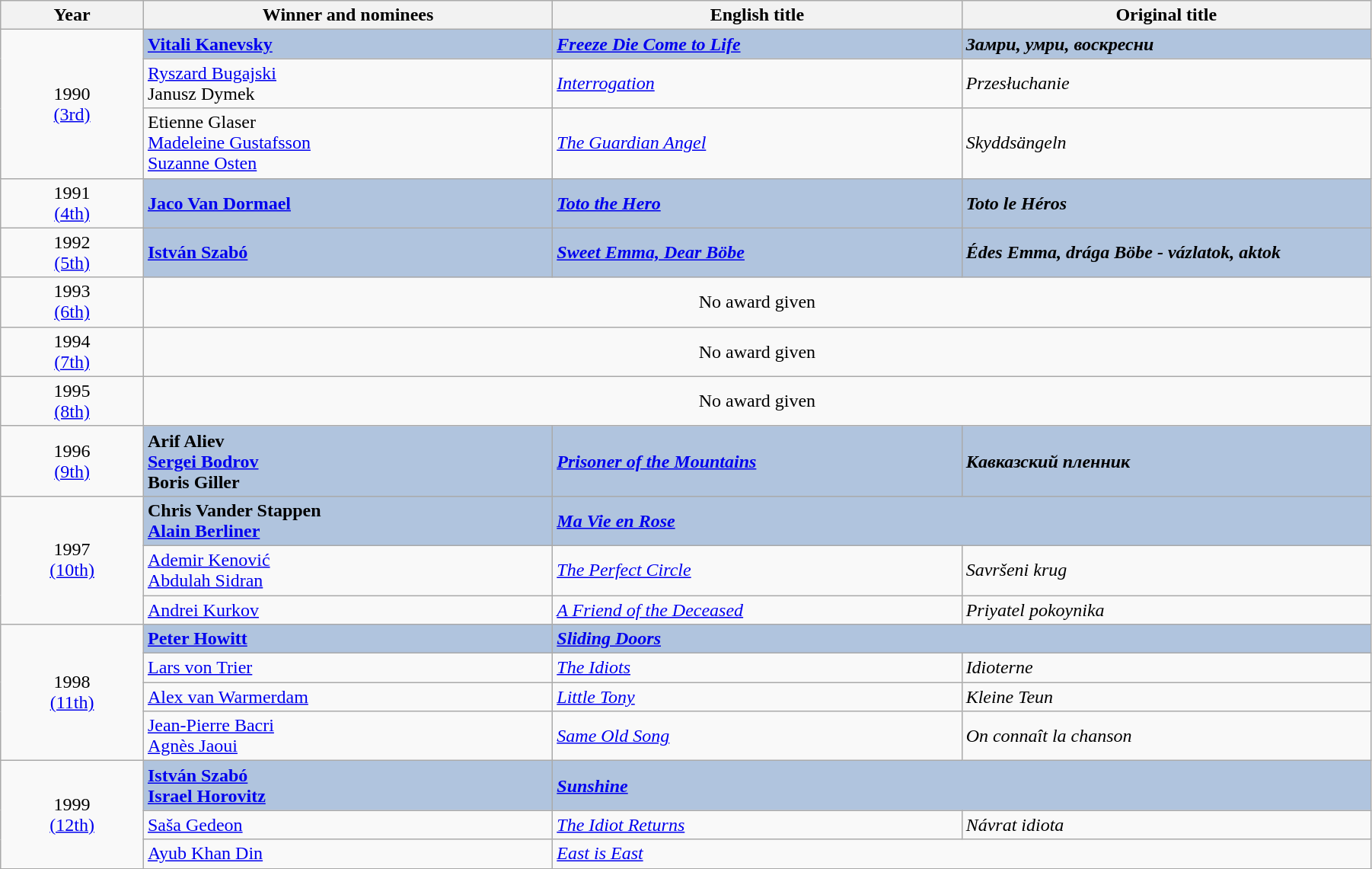<table class="wikitable" width="95%" cellpadding="5">
<tr>
<th width="100"><strong>Year</strong></th>
<th width="300"><strong>Winner and nominees</strong></th>
<th width="300"><strong>English title</strong></th>
<th width="300"><strong>Original title</strong></th>
</tr>
<tr>
<td rowspan="3" style="text-align:center;">1990<br><a href='#'>(3rd)</a></td>
<td style="background:#B0C4DE;"><strong><a href='#'>Vitali Kanevsky</a></strong></td>
<td style="background:#B0C4DE;"><strong><em><a href='#'>Freeze Die Come to Life</a></em></strong></td>
<td style="background:#B0C4DE;"><strong><em>Замри, умри, воскресни</em></strong></td>
</tr>
<tr>
<td><a href='#'>Ryszard Bugajski</a><br> Janusz Dymek</td>
<td><em><a href='#'>Interrogation</a></em></td>
<td><em>Przesłuchanie</em></td>
</tr>
<tr>
<td>Etienne Glaser<br> <a href='#'>Madeleine Gustafsson</a><br> <a href='#'>Suzanne Osten</a></td>
<td><em><a href='#'>The Guardian Angel</a></em></td>
<td><em>Skyddsängeln</em></td>
</tr>
<tr>
<td rowspan="1" style="text-align:center;">1991<br><a href='#'>(4th)</a></td>
<td style="background:#B0C4DE;"><strong><a href='#'>Jaco Van Dormael</a></strong></td>
<td style="background:#B0C4DE;"><strong><em><a href='#'>Toto the Hero</a></em></strong></td>
<td style="background:#B0C4DE;"><strong><em>Toto le Héros</em></strong></td>
</tr>
<tr>
<td rowspan="1" style="text-align:center;">1992<br><a href='#'>(5th)</a></td>
<td style="background:#B0C4DE;"><strong><a href='#'>István Szabó</a></strong></td>
<td style="background:#B0C4DE;"><strong><em><a href='#'>Sweet Emma, Dear Böbe</a></em></strong></td>
<td style="background:#B0C4DE;"><strong><em>Édes Emma, drága Böbe - vázlatok, aktok</em></strong></td>
</tr>
<tr>
<td style="text-align:center;">1993<br><a href='#'>(6th)</a></td>
<td colspan="3" style="text-align:center;">No award given</td>
</tr>
<tr>
<td style="text-align:center;">1994<br><a href='#'>(7th)</a></td>
<td colspan="3" style="text-align:center;">No award given</td>
</tr>
<tr>
<td style="text-align:center;">1995<br><a href='#'>(8th)</a></td>
<td colspan="3" style="text-align:center;">No award given</td>
</tr>
<tr>
<td rowspan="1" style="text-align:center;">1996<br><a href='#'>(9th)</a></td>
<td style="background:#B0C4DE;"><strong>Arif Aliev<br> <a href='#'>Sergei Bodrov</a><br> Boris Giller</strong></td>
<td style="background:#B0C4DE;"><strong><em><a href='#'>Prisoner of the Mountains</a></em></strong></td>
<td style="background:#B0C4DE;"><strong><em>Кавказский пленник</em></strong></td>
</tr>
<tr>
<td rowspan="3" style="text-align:center;">1997<br><a href='#'>(10th)</a></td>
<td style="background:#B0C4DE;"><strong>Chris Vander Stappen<br><a href='#'>Alain Berliner</a></strong></td>
<td colspan="2" style="background:#B0C4DE;"><strong><em><a href='#'>Ma Vie en Rose</a></em></strong></td>
</tr>
<tr>
<td><a href='#'>Ademir Kenović</a> <br><a href='#'>Abdulah Sidran</a></td>
<td><em><a href='#'>The Perfect Circle</a></em></td>
<td><em>Savršeni krug</em></td>
</tr>
<tr>
<td><a href='#'>Andrei Kurkov</a></td>
<td><em><a href='#'>A Friend of the Deceased</a></em></td>
<td><em>Priyatel pokoynika</em></td>
</tr>
<tr>
<td rowspan="4" style="text-align:center;">1998<br><a href='#'>(11th)</a></td>
<td style="background:#B0C4DE;"><strong><a href='#'>Peter Howitt</a></strong></td>
<td colspan="2" style="background:#B0C4DE;"><strong><em><a href='#'>Sliding Doors</a></em></strong></td>
</tr>
<tr>
<td><a href='#'>Lars von Trier</a></td>
<td><em><a href='#'>The Idiots</a></em></td>
<td><em>Idioterne</em></td>
</tr>
<tr>
<td><a href='#'>Alex van Warmerdam</a></td>
<td><em><a href='#'>Little Tony</a></em></td>
<td><em>Kleine Teun</em></td>
</tr>
<tr>
<td><a href='#'>Jean-Pierre Bacri</a> <br> <a href='#'>Agnès Jaoui</a></td>
<td><em><a href='#'>Same Old Song</a></em></td>
<td><em>On connaît la chanson</em></td>
</tr>
<tr>
<td rowspan="3" style="text-align:center;">1999<br><a href='#'>(12th)</a></td>
<td style="background:#B0C4DE;"><strong><a href='#'>István Szabó</a> <br> <a href='#'>Israel Horovitz</a></strong></td>
<td colspan="2" style="background:#B0C4DE;"><strong><em><a href='#'>Sunshine</a></em></strong></td>
</tr>
<tr>
<td><a href='#'>Saša Gedeon</a></td>
<td><em><a href='#'>The Idiot Returns </a></em></td>
<td><em>Návrat idiota</em></td>
</tr>
<tr>
<td><a href='#'>Ayub Khan Din</a></td>
<td colspan="2"><em><a href='#'>East is East</a></em></td>
</tr>
<tr>
</tr>
</table>
